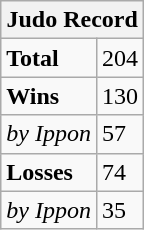<table class="wikitable">
<tr>
<th colspan="2">Judo Record</th>
</tr>
<tr>
<td><strong>Total</strong></td>
<td>204</td>
</tr>
<tr>
<td><strong>Wins</strong></td>
<td>130</td>
</tr>
<tr>
<td><em>by Ippon</em></td>
<td>57</td>
</tr>
<tr>
<td><strong>Losses</strong></td>
<td>74</td>
</tr>
<tr>
<td><em>by Ippon</em></td>
<td>35</td>
</tr>
</table>
